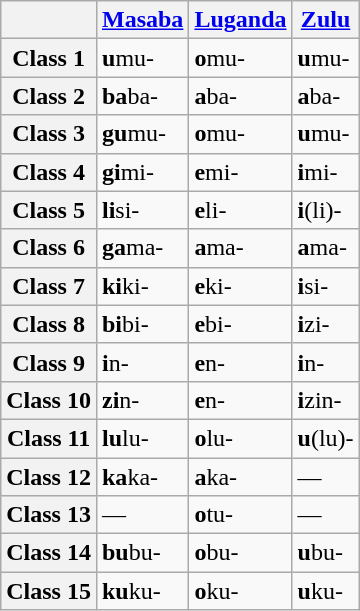<table class="wikitable">
<tr>
<th></th>
<th><a href='#'>Masaba</a></th>
<th><a href='#'>Luganda</a></th>
<th><a href='#'>Zulu</a></th>
</tr>
<tr>
<th>Class 1</th>
<td><strong>u</strong>mu-</td>
<td><strong>o</strong>mu-</td>
<td><strong>u</strong>mu-</td>
</tr>
<tr>
<th>Class 2</th>
<td><strong>ba</strong>ba-</td>
<td><strong>a</strong>ba-</td>
<td><strong>a</strong>ba-</td>
</tr>
<tr>
<th>Class 3</th>
<td><strong>gu</strong>mu-</td>
<td><strong>o</strong>mu-</td>
<td><strong>u</strong>mu-</td>
</tr>
<tr>
<th>Class 4</th>
<td><strong>gi</strong>mi-</td>
<td><strong>e</strong>mi-</td>
<td><strong>i</strong>mi-</td>
</tr>
<tr>
<th>Class 5</th>
<td><strong>li</strong>si-</td>
<td><strong>e</strong>li-</td>
<td><strong>i</strong>(li)-</td>
</tr>
<tr>
<th>Class 6</th>
<td><strong>ga</strong>ma-</td>
<td><strong>a</strong>ma-</td>
<td><strong>a</strong>ma-</td>
</tr>
<tr>
<th>Class 7</th>
<td><strong>ki</strong>ki-</td>
<td><strong>e</strong>ki-</td>
<td><strong>i</strong>si-</td>
</tr>
<tr>
<th>Class 8</th>
<td><strong>bi</strong>bi-</td>
<td><strong>e</strong>bi-</td>
<td><strong>i</strong>zi-</td>
</tr>
<tr>
<th>Class 9</th>
<td><strong>i</strong>n-</td>
<td><strong>e</strong>n-</td>
<td><strong>i</strong>n-</td>
</tr>
<tr>
<th>Class 10</th>
<td><strong>zi</strong>n-</td>
<td><strong>e</strong>n-</td>
<td><strong>i</strong>zin-</td>
</tr>
<tr>
<th>Class 11</th>
<td><strong>lu</strong>lu-</td>
<td><strong>o</strong>lu-</td>
<td><strong>u</strong>(lu)-</td>
</tr>
<tr>
<th>Class 12</th>
<td><strong>ka</strong>ka-</td>
<td><strong>a</strong>ka-</td>
<td>—</td>
</tr>
<tr>
<th>Class 13</th>
<td>—</td>
<td><strong>o</strong>tu-</td>
<td>—</td>
</tr>
<tr>
<th>Class 14</th>
<td><strong>bu</strong>bu-</td>
<td><strong>o</strong>bu-</td>
<td><strong>u</strong>bu-</td>
</tr>
<tr>
<th>Class 15</th>
<td><strong>ku</strong>ku-</td>
<td><strong>o</strong>ku-</td>
<td><strong>u</strong>ku-</td>
</tr>
</table>
